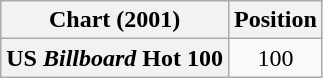<table class="wikitable plainrowheaders" style="text-align:center">
<tr>
<th>Chart (2001)</th>
<th>Position</th>
</tr>
<tr>
<th scope="row">US <em>Billboard</em> Hot 100</th>
<td>100</td>
</tr>
</table>
